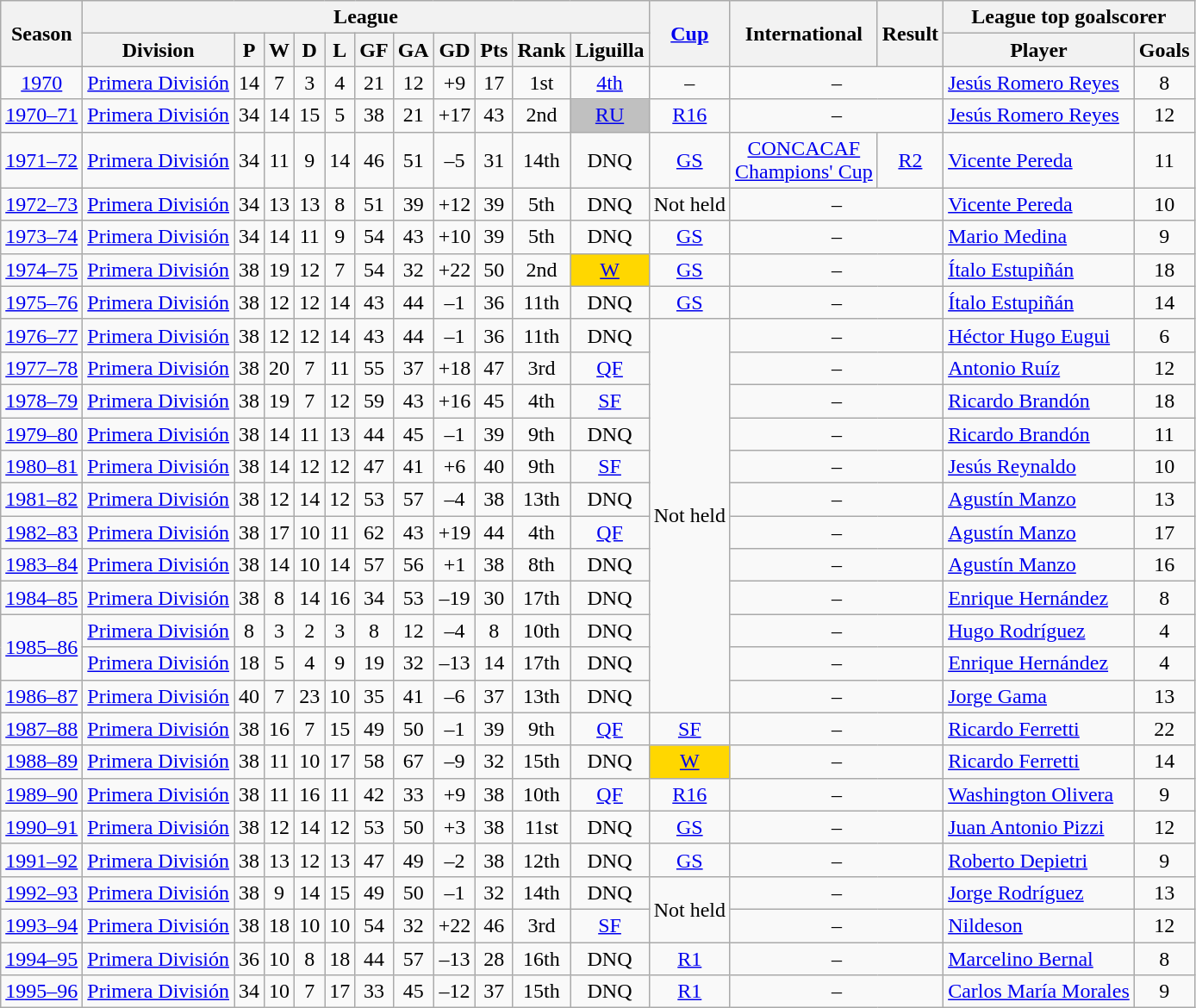<table class="wikitable" style="text-align:center">
<tr>
<th rowspan=2>Season</th>
<th class="unsortable" colspan=11>League</th>
<th rowspan=2><a href='#'>Cup</a></th>
<th rowspan=2>International</th>
<th rowspan=2>Result</th>
<th colspan=2>League top goalscorer</th>
</tr>
<tr>
<th>Division</th>
<th>P</th>
<th>W</th>
<th>D</th>
<th>L</th>
<th>GF</th>
<th>GA</th>
<th>GD</th>
<th>Pts</th>
<th>Rank</th>
<th>Liguilla</th>
<th>Player</th>
<th>Goals</th>
</tr>
<tr>
<td><a href='#'>1970</a></td>
<td><a href='#'>Primera División</a></td>
<td>14</td>
<td>7</td>
<td>3</td>
<td>4</td>
<td>21</td>
<td>12</td>
<td>+9</td>
<td>17</td>
<td>1st</td>
<td><a href='#'>4th</a></td>
<td>–</td>
<td colspan=2>–</td>
<td align=left> <a href='#'>Jesús Romero Reyes </a></td>
<td>8</td>
</tr>
<tr>
<td><a href='#'>1970–71</a></td>
<td><a href='#'>Primera División</a></td>
<td>34</td>
<td>14</td>
<td>15</td>
<td>5</td>
<td>38</td>
<td>21</td>
<td>+17</td>
<td>43</td>
<td>2nd</td>
<td bgcolor="silver"><a href='#'>RU</a></td>
<td><a href='#'>R16</a></td>
<td colspan=2>–</td>
<td align=left> <a href='#'>Jesús Romero Reyes </a></td>
<td>12</td>
</tr>
<tr>
<td><a href='#'>1971–72</a></td>
<td><a href='#'>Primera División</a></td>
<td>34</td>
<td>11</td>
<td>9</td>
<td>14</td>
<td>46</td>
<td>51</td>
<td>–5</td>
<td>31</td>
<td>14th</td>
<td>DNQ</td>
<td><a href='#'>GS</a></td>
<td><a href='#'>CONCACAF<br>Champions' Cup</a></td>
<td><a href='#'>R2</a></td>
<td align=left> <a href='#'>Vicente Pereda</a></td>
<td>11</td>
</tr>
<tr>
<td><a href='#'>1972–73</a></td>
<td><a href='#'>Primera División</a></td>
<td>34</td>
<td>13</td>
<td>13</td>
<td>8</td>
<td>51</td>
<td>39</td>
<td>+12</td>
<td>39</td>
<td>5th</td>
<td>DNQ</td>
<td>Not held</td>
<td colspan=2>–</td>
<td align=left> <a href='#'>Vicente Pereda</a></td>
<td>10</td>
</tr>
<tr>
<td><a href='#'>1973–74</a></td>
<td><a href='#'>Primera División</a></td>
<td>34</td>
<td>14</td>
<td>11</td>
<td>9</td>
<td>54</td>
<td>43</td>
<td>+10</td>
<td>39</td>
<td>5th</td>
<td>DNQ</td>
<td><a href='#'>GS</a></td>
<td colspan=2>–</td>
<td align=left> <a href='#'>Mario Medina</a></td>
<td>9</td>
</tr>
<tr>
<td><a href='#'>1974–75</a></td>
<td><a href='#'>Primera División</a></td>
<td>38</td>
<td>19</td>
<td>12</td>
<td>7</td>
<td>54</td>
<td>32</td>
<td>+22</td>
<td>50</td>
<td>2nd</td>
<td bgcolor="gold"><a href='#'>W</a></td>
<td><a href='#'>GS</a></td>
<td colspan=2>–</td>
<td align=left> <a href='#'>Ítalo Estupiñán</a></td>
<td>18</td>
</tr>
<tr>
<td><a href='#'>1975–76</a></td>
<td><a href='#'>Primera División</a></td>
<td>38</td>
<td>12</td>
<td>12</td>
<td>14</td>
<td>43</td>
<td>44</td>
<td>–1</td>
<td>36</td>
<td>11th</td>
<td>DNQ</td>
<td><a href='#'>GS</a></td>
<td colspan=2>–</td>
<td align=left> <a href='#'>Ítalo Estupiñán</a></td>
<td>14</td>
</tr>
<tr>
<td><a href='#'>1976–77</a></td>
<td><a href='#'>Primera División</a></td>
<td>38</td>
<td>12</td>
<td>12</td>
<td>14</td>
<td>43</td>
<td>44</td>
<td>–1</td>
<td>36</td>
<td>11th</td>
<td>DNQ</td>
<td rowspan=12>Not held</td>
<td colspan=2>–</td>
<td align=left> <a href='#'>Héctor Hugo Eugui</a></td>
<td>6</td>
</tr>
<tr>
<td><a href='#'>1977–78</a></td>
<td><a href='#'>Primera División</a></td>
<td>38</td>
<td>20</td>
<td>7</td>
<td>11</td>
<td>55</td>
<td>37</td>
<td>+18</td>
<td>47</td>
<td>3rd</td>
<td><a href='#'>QF</a></td>
<td colspan=2>–</td>
<td align=left> <a href='#'>Antonio Ruíz</a></td>
<td>12</td>
</tr>
<tr>
<td><a href='#'>1978–79</a></td>
<td><a href='#'>Primera División</a></td>
<td>38</td>
<td>19</td>
<td>7</td>
<td>12</td>
<td>59</td>
<td>43</td>
<td>+16</td>
<td>45</td>
<td>4th</td>
<td><a href='#'>SF</a></td>
<td colspan=2>–</td>
<td align=left> <a href='#'>Ricardo Brandón</a></td>
<td>18</td>
</tr>
<tr>
<td><a href='#'>1979–80</a></td>
<td><a href='#'>Primera División</a></td>
<td>38</td>
<td>14</td>
<td>11</td>
<td>13</td>
<td>44</td>
<td>45</td>
<td>–1</td>
<td>39</td>
<td>9th</td>
<td>DNQ</td>
<td colspan=2>–</td>
<td align=left> <a href='#'>Ricardo Brandón</a></td>
<td>11</td>
</tr>
<tr>
<td><a href='#'>1980–81</a></td>
<td><a href='#'>Primera División</a></td>
<td>38</td>
<td>14</td>
<td>12</td>
<td>12</td>
<td>47</td>
<td>41</td>
<td>+6</td>
<td>40</td>
<td>9th</td>
<td><a href='#'>SF</a></td>
<td colspan=2>–</td>
<td align=left> <a href='#'>Jesús Reynaldo</a></td>
<td>10</td>
</tr>
<tr>
<td><a href='#'>1981–82</a></td>
<td><a href='#'>Primera División</a></td>
<td>38</td>
<td>12</td>
<td>14</td>
<td>12</td>
<td>53</td>
<td>57</td>
<td>–4</td>
<td>38</td>
<td>13th</td>
<td>DNQ</td>
<td colspan=2>–</td>
<td align=left> <a href='#'>Agustín Manzo</a></td>
<td>13</td>
</tr>
<tr>
<td><a href='#'>1982–83</a></td>
<td><a href='#'>Primera División</a></td>
<td>38</td>
<td>17</td>
<td>10</td>
<td>11</td>
<td>62</td>
<td>43</td>
<td>+19</td>
<td>44</td>
<td>4th</td>
<td><a href='#'>QF</a></td>
<td colspan=2>–</td>
<td align=left> <a href='#'>Agustín Manzo</a></td>
<td>17</td>
</tr>
<tr>
<td><a href='#'>1983–84</a></td>
<td><a href='#'>Primera División</a></td>
<td>38</td>
<td>14</td>
<td>10</td>
<td>14</td>
<td>57</td>
<td>56</td>
<td>+1</td>
<td>38</td>
<td>8th</td>
<td>DNQ</td>
<td colspan=2>–</td>
<td align=left> <a href='#'>Agustín Manzo</a></td>
<td>16</td>
</tr>
<tr>
<td><a href='#'>1984–85</a></td>
<td><a href='#'>Primera División</a></td>
<td>38</td>
<td>8</td>
<td>14</td>
<td>16</td>
<td>34</td>
<td>53</td>
<td>–19</td>
<td>30</td>
<td>17th</td>
<td>DNQ</td>
<td colspan=2>–</td>
<td align=left> <a href='#'>Enrique Hernández</a></td>
<td>8</td>
</tr>
<tr>
<td rowspan=2><a href='#'>1985–86</a></td>
<td><a href='#'>Primera División</a></td>
<td>8</td>
<td>3</td>
<td>2</td>
<td>3</td>
<td>8</td>
<td>12</td>
<td>–4</td>
<td>8</td>
<td>10th</td>
<td>DNQ</td>
<td colspan=2>–</td>
<td align=left> <a href='#'>Hugo Rodríguez</a></td>
<td>4</td>
</tr>
<tr>
<td><a href='#'>Primera División</a></td>
<td>18</td>
<td>5</td>
<td>4</td>
<td>9</td>
<td>19</td>
<td>32</td>
<td>–13</td>
<td>14</td>
<td>17th</td>
<td>DNQ</td>
<td colspan=2>–</td>
<td align=left> <a href='#'>Enrique Hernández</a></td>
<td>4</td>
</tr>
<tr>
<td><a href='#'>1986–87</a></td>
<td><a href='#'>Primera División</a></td>
<td>40</td>
<td>7</td>
<td>23</td>
<td>10</td>
<td>35</td>
<td>41</td>
<td>–6</td>
<td>37</td>
<td>13th</td>
<td>DNQ</td>
<td colspan=2>–</td>
<td align=left> <a href='#'>Jorge Gama</a></td>
<td>13</td>
</tr>
<tr>
<td><a href='#'>1987–88</a></td>
<td><a href='#'>Primera División</a></td>
<td>38</td>
<td>16</td>
<td>7</td>
<td>15</td>
<td>49</td>
<td>50</td>
<td>–1</td>
<td>39</td>
<td>9th</td>
<td><a href='#'>QF</a></td>
<td><a href='#'>SF</a></td>
<td colspan=2>–</td>
<td align=left> <a href='#'>Ricardo Ferretti</a></td>
<td>22</td>
</tr>
<tr>
<td><a href='#'>1988–89</a></td>
<td><a href='#'>Primera División</a></td>
<td>38</td>
<td>11</td>
<td>10</td>
<td>17</td>
<td>58</td>
<td>67</td>
<td>–9</td>
<td>32</td>
<td>15th</td>
<td>DNQ</td>
<td bgcolor="gold"><a href='#'>W</a></td>
<td colspan=2>–</td>
<td align=left> <a href='#'>Ricardo Ferretti</a></td>
<td>14</td>
</tr>
<tr>
<td><a href='#'>1989–90</a></td>
<td><a href='#'>Primera División</a></td>
<td>38</td>
<td>11</td>
<td>16</td>
<td>11</td>
<td>42</td>
<td>33</td>
<td>+9</td>
<td>38</td>
<td>10th</td>
<td><a href='#'>QF</a></td>
<td><a href='#'>R16</a></td>
<td colspan=2>–</td>
<td align=left> <a href='#'>Washington Olivera</a></td>
<td>9</td>
</tr>
<tr>
<td><a href='#'>1990–91</a></td>
<td><a href='#'>Primera División</a></td>
<td>38</td>
<td>12</td>
<td>14</td>
<td>12</td>
<td>53</td>
<td>50</td>
<td>+3</td>
<td>38</td>
<td>11st</td>
<td>DNQ</td>
<td><a href='#'>GS</a></td>
<td colspan=2>–</td>
<td align=left> <a href='#'>Juan Antonio Pizzi</a></td>
<td>12</td>
</tr>
<tr>
<td><a href='#'>1991–92</a></td>
<td><a href='#'>Primera División</a></td>
<td>38</td>
<td>13</td>
<td>12</td>
<td>13</td>
<td>47</td>
<td>49</td>
<td>–2</td>
<td>38</td>
<td>12th</td>
<td>DNQ</td>
<td><a href='#'>GS</a></td>
<td colspan=2>–</td>
<td align=left> <a href='#'>Roberto Depietri</a></td>
<td>9</td>
</tr>
<tr>
<td><a href='#'>1992–93</a></td>
<td><a href='#'>Primera División</a></td>
<td>38</td>
<td>9</td>
<td>14</td>
<td>15</td>
<td>49</td>
<td>50</td>
<td>–1</td>
<td>32</td>
<td>14th</td>
<td>DNQ</td>
<td rowspan=2>Not held</td>
<td colspan=2>–</td>
<td align=left> <a href='#'>Jorge Rodríguez</a></td>
<td>13</td>
</tr>
<tr>
<td><a href='#'>1993–94</a></td>
<td><a href='#'>Primera División</a></td>
<td>38</td>
<td>18</td>
<td>10</td>
<td>10</td>
<td>54</td>
<td>32</td>
<td>+22</td>
<td>46</td>
<td>3rd</td>
<td><a href='#'>SF</a></td>
<td colspan=2>–</td>
<td align=left> <a href='#'>Nildeson</a></td>
<td>12</td>
</tr>
<tr>
<td><a href='#'>1994–95</a></td>
<td><a href='#'>Primera División</a></td>
<td>36</td>
<td>10</td>
<td>8</td>
<td>18</td>
<td>44</td>
<td>57</td>
<td>–13</td>
<td>28</td>
<td>16th</td>
<td>DNQ</td>
<td><a href='#'>R1</a></td>
<td colspan=2>–</td>
<td align=left> <a href='#'>Marcelino Bernal</a></td>
<td>8</td>
</tr>
<tr>
<td><a href='#'>1995–96</a></td>
<td><a href='#'>Primera División</a></td>
<td>34</td>
<td>10</td>
<td>7</td>
<td>17</td>
<td>33</td>
<td>45</td>
<td>–12</td>
<td>37</td>
<td>15th</td>
<td>DNQ</td>
<td><a href='#'>R1</a></td>
<td colspan=2>–</td>
<td align=left> <a href='#'>Carlos María Morales</a></td>
<td>9</td>
</tr>
</table>
